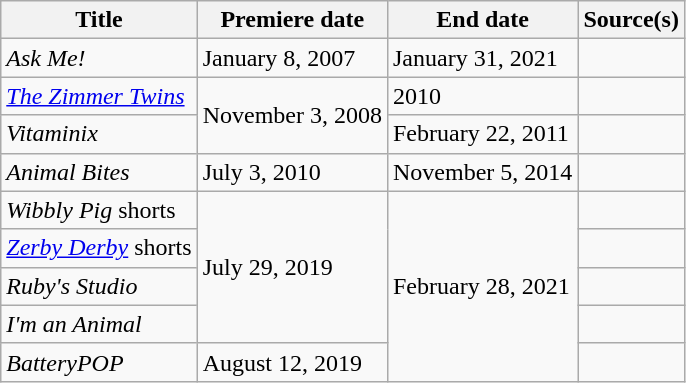<table class="wikitable sortable">
<tr>
<th>Title</th>
<th>Premiere date</th>
<th>End date</th>
<th>Source(s)</th>
</tr>
<tr>
<td><em>Ask Me!</em></td>
<td>January 8, 2007</td>
<td>January 31, 2021</td>
<td></td>
</tr>
<tr>
<td><em><a href='#'>The Zimmer Twins</a></em></td>
<td rowspan=2>November 3, 2008</td>
<td>2010</td>
<td></td>
</tr>
<tr>
<td><em>Vitaminix</em></td>
<td>February 22, 2011</td>
<td></td>
</tr>
<tr>
<td><em>Animal Bites</em></td>
<td>July 3, 2010</td>
<td>November 5, 2014</td>
<td></td>
</tr>
<tr>
<td><em>Wibbly Pig</em> shorts</td>
<td rowspan=4>July 29, 2019</td>
<td rowspan=5>February 28, 2021</td>
<td></td>
</tr>
<tr>
<td><em><a href='#'>Zerby Derby</a></em> shorts</td>
<td></td>
</tr>
<tr>
<td><em>Ruby's Studio</em></td>
<td></td>
</tr>
<tr>
<td><em>I'm an Animal</em></td>
<td></td>
</tr>
<tr>
<td><em>BatteryPOP</em></td>
<td>August 12, 2019</td>
<td></td>
</tr>
</table>
